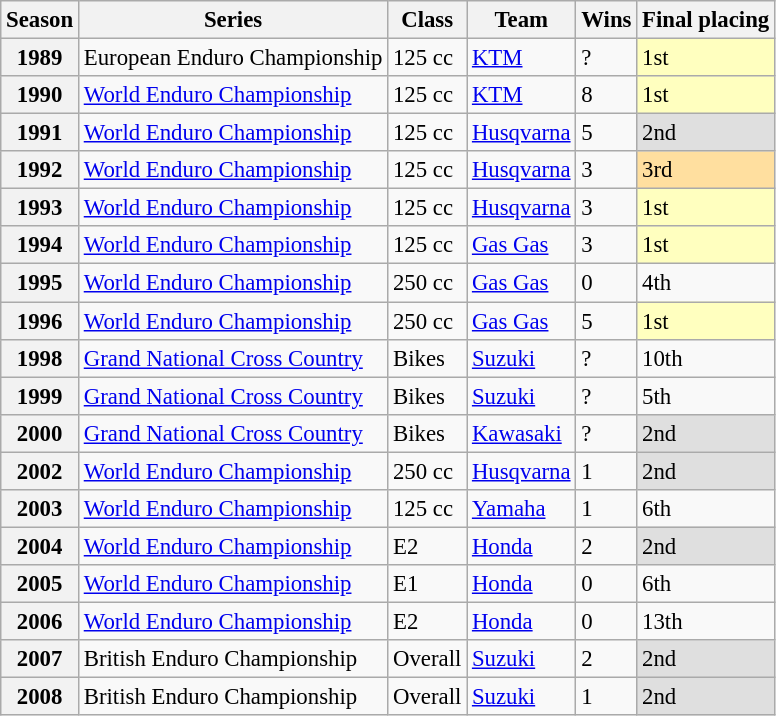<table class="wikitable" style="font-size: 95%;">
<tr>
<th>Season</th>
<th>Series</th>
<th>Class</th>
<th>Team</th>
<th>Wins</th>
<th>Final placing</th>
</tr>
<tr>
<th>1989</th>
<td>European Enduro Championship</td>
<td>125 cc</td>
<td><a href='#'>KTM</a></td>
<td>?</td>
<td style="background:#FFFFBF;">1st</td>
</tr>
<tr>
<th>1990</th>
<td><a href='#'>World Enduro Championship</a></td>
<td>125 cc</td>
<td><a href='#'>KTM</a></td>
<td>8</td>
<td style="background:#FFFFBF;">1st</td>
</tr>
<tr>
<th>1991</th>
<td><a href='#'>World Enduro Championship</a></td>
<td>125 cc</td>
<td><a href='#'>Husqvarna</a></td>
<td>5</td>
<td style="background:#DFDFDF;">2nd</td>
</tr>
<tr>
<th>1992</th>
<td><a href='#'>World Enduro Championship</a></td>
<td>125 cc</td>
<td><a href='#'>Husqvarna</a></td>
<td>3</td>
<td style="background:#FFDF9F;">3rd</td>
</tr>
<tr>
<th>1993</th>
<td><a href='#'>World Enduro Championship</a></td>
<td>125 cc</td>
<td><a href='#'>Husqvarna</a></td>
<td>3</td>
<td style="background:#FFFFBF;">1st</td>
</tr>
<tr>
<th>1994</th>
<td><a href='#'>World Enduro Championship</a></td>
<td>125 cc</td>
<td><a href='#'>Gas Gas</a></td>
<td>3</td>
<td style="background:#FFFFBF;">1st</td>
</tr>
<tr>
<th>1995</th>
<td><a href='#'>World Enduro Championship</a></td>
<td>250 cc</td>
<td><a href='#'>Gas Gas</a></td>
<td>0</td>
<td>4th</td>
</tr>
<tr>
<th>1996</th>
<td><a href='#'>World Enduro Championship</a></td>
<td>250 cc</td>
<td><a href='#'>Gas Gas</a></td>
<td>5</td>
<td style="background:#FFFFBF;">1st</td>
</tr>
<tr>
<th>1998</th>
<td><a href='#'>Grand National Cross Country</a></td>
<td>Bikes</td>
<td><a href='#'>Suzuki</a></td>
<td>?</td>
<td>10th</td>
</tr>
<tr>
<th>1999</th>
<td><a href='#'>Grand National Cross Country</a></td>
<td>Bikes</td>
<td><a href='#'>Suzuki</a></td>
<td>?</td>
<td>5th</td>
</tr>
<tr>
<th>2000</th>
<td><a href='#'>Grand National Cross Country</a></td>
<td>Bikes</td>
<td><a href='#'>Kawasaki</a></td>
<td>?</td>
<td style="background:#DFDFDF;">2nd</td>
</tr>
<tr>
<th>2002</th>
<td><a href='#'>World Enduro Championship</a></td>
<td>250 cc</td>
<td><a href='#'>Husqvarna</a></td>
<td>1</td>
<td style="background:#DFDFDF;">2nd</td>
</tr>
<tr>
<th>2003</th>
<td><a href='#'>World Enduro Championship</a></td>
<td>125 cc</td>
<td><a href='#'>Yamaha</a></td>
<td>1</td>
<td>6th</td>
</tr>
<tr>
<th>2004</th>
<td><a href='#'>World Enduro Championship</a></td>
<td>E2</td>
<td><a href='#'>Honda</a></td>
<td>2</td>
<td style="background:#DFDFDF;">2nd</td>
</tr>
<tr>
<th>2005</th>
<td><a href='#'>World Enduro Championship</a></td>
<td>E1</td>
<td><a href='#'>Honda</a></td>
<td>0</td>
<td>6th</td>
</tr>
<tr>
<th>2006</th>
<td><a href='#'>World Enduro Championship</a></td>
<td>E2</td>
<td><a href='#'>Honda</a></td>
<td>0</td>
<td>13th</td>
</tr>
<tr>
<th>2007</th>
<td>British Enduro Championship</td>
<td>Overall</td>
<td><a href='#'>Suzuki</a></td>
<td>2</td>
<td style="background:#DFDFDF;">2nd</td>
</tr>
<tr>
<th>2008</th>
<td>British Enduro Championship</td>
<td>Overall</td>
<td><a href='#'>Suzuki</a></td>
<td>1</td>
<td style="background:#DFDFDF;">2nd</td>
</tr>
</table>
